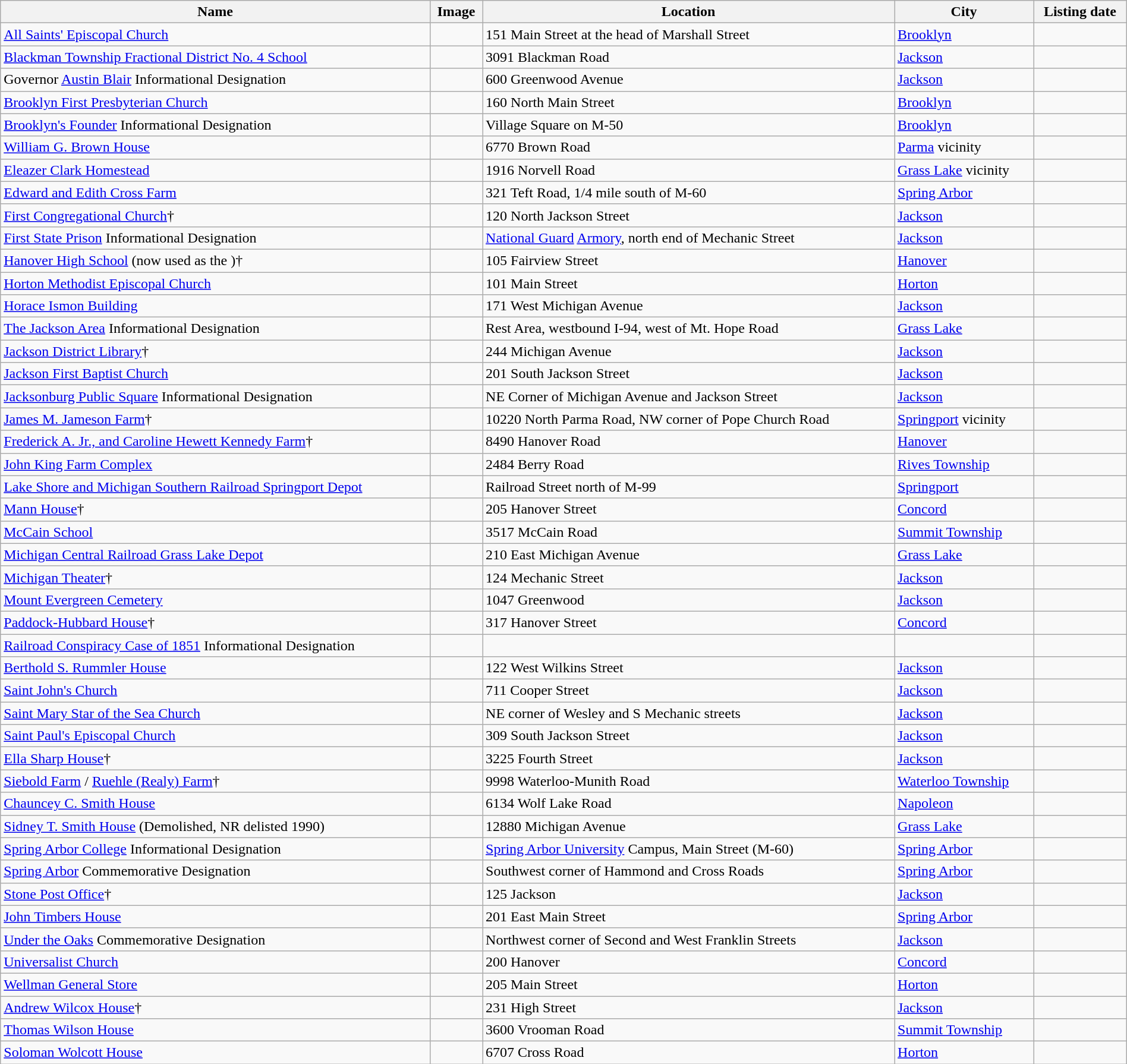<table class="wikitable sortable" style="width:100%">
<tr>
<th>Name</th>
<th>Image</th>
<th>Location</th>
<th>City</th>
<th>Listing date</th>
</tr>
<tr>
<td><a href='#'>All Saints' Episcopal Church</a></td>
<td></td>
<td>151 Main Street at the head of Marshall Street</td>
<td><a href='#'>Brooklyn</a></td>
<td></td>
</tr>
<tr>
<td><a href='#'>Blackman Township Fractional District No. 4 School</a></td>
<td></td>
<td>3091 Blackman Road</td>
<td><a href='#'>Jackson</a></td>
<td></td>
</tr>
<tr>
<td>Governor <a href='#'>Austin Blair</a> Informational Designation</td>
<td></td>
<td>600 Greenwood Avenue</td>
<td><a href='#'>Jackson</a></td>
<td></td>
</tr>
<tr>
<td><a href='#'>Brooklyn First Presbyterian Church</a></td>
<td></td>
<td>160 North Main Street</td>
<td><a href='#'>Brooklyn</a></td>
<td></td>
</tr>
<tr>
<td><a href='#'>Brooklyn's Founder</a> Informational Designation</td>
<td></td>
<td>Village Square on M-50</td>
<td><a href='#'>Brooklyn</a></td>
<td></td>
</tr>
<tr>
<td><a href='#'>William G. Brown House</a></td>
<td></td>
<td>6770 Brown Road</td>
<td><a href='#'>Parma</a> vicinity</td>
<td></td>
</tr>
<tr>
<td><a href='#'>Eleazer Clark Homestead</a></td>
<td></td>
<td>1916 Norvell Road</td>
<td><a href='#'>Grass Lake</a> vicinity</td>
<td></td>
</tr>
<tr>
<td><a href='#'>Edward and Edith Cross Farm</a></td>
<td></td>
<td>321 Teft Road, 1/4 mile south of M-60</td>
<td><a href='#'>Spring Arbor</a></td>
<td></td>
</tr>
<tr>
<td><a href='#'>First Congregational Church</a>†</td>
<td></td>
<td>120 North Jackson Street</td>
<td><a href='#'>Jackson</a></td>
<td></td>
</tr>
<tr>
<td><a href='#'>First State Prison</a> Informational Designation</td>
<td></td>
<td><a href='#'>National Guard</a> <a href='#'>Armory</a>, north end of Mechanic Street</td>
<td><a href='#'>Jackson</a></td>
<td></td>
</tr>
<tr>
<td><a href='#'>Hanover High School</a> (now used as the )†</td>
<td></td>
<td>105 Fairview Street</td>
<td><a href='#'>Hanover</a></td>
<td></td>
</tr>
<tr>
<td><a href='#'>Horton Methodist Episcopal Church</a></td>
<td></td>
<td>101 Main Street</td>
<td><a href='#'>Horton</a></td>
<td></td>
</tr>
<tr>
<td><a href='#'>Horace Ismon Building</a></td>
<td></td>
<td>171 West Michigan Avenue</td>
<td><a href='#'>Jackson</a></td>
<td></td>
</tr>
<tr>
<td><a href='#'>The Jackson Area</a> Informational Designation</td>
<td></td>
<td>Rest Area, westbound I-94, west of Mt. Hope Road</td>
<td><a href='#'>Grass Lake</a></td>
<td></td>
</tr>
<tr>
<td><a href='#'>Jackson District Library</a>†</td>
<td></td>
<td>244 Michigan Avenue</td>
<td><a href='#'>Jackson</a></td>
<td></td>
</tr>
<tr>
<td><a href='#'>Jackson First Baptist Church</a></td>
<td></td>
<td>201 South Jackson Street</td>
<td><a href='#'>Jackson</a></td>
<td></td>
</tr>
<tr>
<td><a href='#'>Jacksonburg Public Square</a> Informational Designation</td>
<td></td>
<td>NE Corner of Michigan Avenue and Jackson Street</td>
<td><a href='#'>Jackson</a></td>
<td></td>
</tr>
<tr>
<td><a href='#'>James M. Jameson Farm</a>†</td>
<td></td>
<td>10220 North Parma Road, NW corner of Pope Church Road</td>
<td><a href='#'>Springport</a> vicinity</td>
<td></td>
</tr>
<tr>
<td><a href='#'>Frederick A. Jr., and Caroline Hewett Kennedy Farm</a>†</td>
<td></td>
<td>8490 Hanover Road</td>
<td><a href='#'>Hanover</a></td>
<td></td>
</tr>
<tr>
<td><a href='#'>John King Farm Complex</a></td>
<td></td>
<td>2484 Berry Road</td>
<td><a href='#'>Rives Township</a></td>
<td></td>
</tr>
<tr>
<td><a href='#'>Lake Shore and Michigan Southern Railroad Springport Depot</a></td>
<td></td>
<td>Railroad Street north of M-99</td>
<td><a href='#'>Springport</a></td>
<td></td>
</tr>
<tr>
<td><a href='#'>Mann House</a>†</td>
<td></td>
<td>205 Hanover Street</td>
<td><a href='#'>Concord</a></td>
<td></td>
</tr>
<tr>
<td><a href='#'>McCain School</a></td>
<td></td>
<td>3517 McCain Road</td>
<td><a href='#'>Summit Township</a></td>
<td></td>
</tr>
<tr>
<td><a href='#'>Michigan Central Railroad Grass Lake Depot</a></td>
<td></td>
<td>210 East Michigan Avenue</td>
<td><a href='#'>Grass Lake</a></td>
<td></td>
</tr>
<tr>
<td><a href='#'>Michigan Theater</a>†</td>
<td></td>
<td>124 Mechanic Street</td>
<td><a href='#'>Jackson</a></td>
<td></td>
</tr>
<tr>
<td><a href='#'>Mount Evergreen Cemetery</a></td>
<td></td>
<td>1047 Greenwood</td>
<td><a href='#'>Jackson</a></td>
<td></td>
</tr>
<tr>
<td><a href='#'>Paddock-Hubbard House</a>†</td>
<td></td>
<td>317 Hanover Street</td>
<td><a href='#'>Concord</a></td>
<td></td>
</tr>
<tr>
<td><a href='#'>Railroad Conspiracy Case of 1851</a> Informational Designation</td>
<td></td>
<td></td>
<td></td>
<td></td>
</tr>
<tr>
<td><a href='#'>Berthold S. Rummler House</a></td>
<td></td>
<td>122 West Wilkins Street</td>
<td><a href='#'>Jackson</a></td>
<td></td>
</tr>
<tr>
<td><a href='#'>Saint John's Church</a></td>
<td></td>
<td>711 Cooper Street</td>
<td><a href='#'>Jackson</a></td>
<td></td>
</tr>
<tr>
<td><a href='#'>Saint Mary Star of the Sea Church</a></td>
<td></td>
<td>NE corner of Wesley and S Mechanic streets</td>
<td><a href='#'>Jackson</a></td>
<td></td>
</tr>
<tr>
<td><a href='#'>Saint Paul's Episcopal Church</a></td>
<td></td>
<td>309 South Jackson Street</td>
<td><a href='#'>Jackson</a></td>
<td></td>
</tr>
<tr>
<td><a href='#'>Ella Sharp House</a>†</td>
<td></td>
<td>3225 Fourth Street</td>
<td><a href='#'>Jackson</a></td>
<td></td>
</tr>
<tr>
<td><a href='#'>Siebold Farm</a> / <a href='#'>Ruehle (Realy) Farm</a>†</td>
<td></td>
<td>9998 Waterloo-Munith Road</td>
<td><a href='#'>Waterloo Township</a></td>
<td></td>
</tr>
<tr>
<td><a href='#'>Chauncey C. Smith House</a></td>
<td></td>
<td>6134 Wolf Lake Road</td>
<td><a href='#'>Napoleon</a></td>
<td></td>
</tr>
<tr>
<td><a href='#'>Sidney T. Smith House</a> (Demolished, NR delisted 1990)</td>
<td></td>
<td>12880 Michigan Avenue</td>
<td><a href='#'>Grass Lake</a></td>
<td></td>
</tr>
<tr>
<td><a href='#'>Spring Arbor College</a> Informational Designation</td>
<td></td>
<td><a href='#'>Spring Arbor University</a> Campus, Main Street (M-60)</td>
<td><a href='#'>Spring Arbor</a></td>
<td></td>
</tr>
<tr>
<td><a href='#'>Spring Arbor</a> Commemorative Designation</td>
<td></td>
<td>Southwest corner of Hammond and Cross Roads</td>
<td><a href='#'>Spring Arbor</a></td>
<td></td>
</tr>
<tr>
<td><a href='#'>Stone Post Office</a>†</td>
<td></td>
<td>125 Jackson</td>
<td><a href='#'>Jackson</a></td>
<td></td>
</tr>
<tr>
<td><a href='#'>John Timbers House</a></td>
<td></td>
<td>201 East Main Street</td>
<td><a href='#'>Spring Arbor</a></td>
<td></td>
</tr>
<tr>
<td><a href='#'>Under the Oaks</a> Commemorative Designation</td>
<td></td>
<td>Northwest corner of Second and West Franklin Streets</td>
<td><a href='#'>Jackson</a></td>
<td></td>
</tr>
<tr>
<td><a href='#'>Universalist Church</a></td>
<td></td>
<td>200 Hanover</td>
<td><a href='#'>Concord</a></td>
<td></td>
</tr>
<tr>
<td><a href='#'>Wellman General Store</a></td>
<td></td>
<td>205 Main Street</td>
<td><a href='#'>Horton</a></td>
<td></td>
</tr>
<tr>
<td><a href='#'>Andrew Wilcox House</a>†</td>
<td></td>
<td>231 High Street</td>
<td><a href='#'>Jackson</a></td>
<td></td>
</tr>
<tr>
<td><a href='#'>Thomas Wilson House</a></td>
<td></td>
<td>3600 Vrooman Road</td>
<td><a href='#'>Summit Township</a></td>
<td></td>
</tr>
<tr>
<td><a href='#'>Soloman Wolcott House</a></td>
<td></td>
<td>6707 Cross Road</td>
<td><a href='#'>Horton</a></td>
<td></td>
</tr>
</table>
